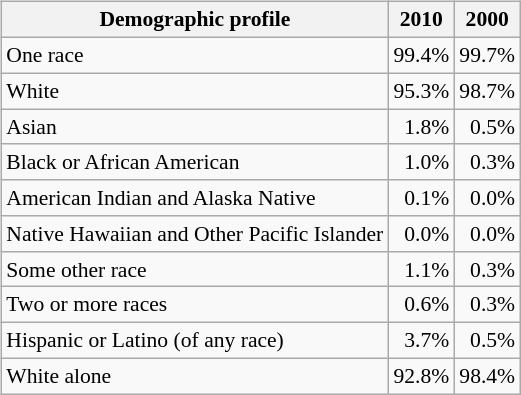<table>
<tr>
<td align="left"><br><table class="wikitable sortable collapsible" style="margin-left:auto;margin-right:auto;text-align: right;font-size: 90%;">
<tr>
<th>Demographic profile</th>
<th>2010</th>
<th>2000</th>
</tr>
<tr>
<td align="left">One race</td>
<td>99.4%</td>
<td>99.7%</td>
</tr>
<tr>
<td align="left">White</td>
<td>95.3%</td>
<td>98.7%</td>
</tr>
<tr>
<td align="left">Asian</td>
<td>1.8%</td>
<td>0.5%</td>
</tr>
<tr>
<td align="left">Black or African American</td>
<td>1.0%</td>
<td>0.3%</td>
</tr>
<tr>
<td align="left">American Indian and Alaska Native</td>
<td>0.1%</td>
<td>0.0%</td>
</tr>
<tr>
<td align="left">Native Hawaiian and Other Pacific Islander</td>
<td>0.0%</td>
<td>0.0%</td>
</tr>
<tr>
<td align="left">Some other race</td>
<td>1.1%</td>
<td>0.3%</td>
</tr>
<tr>
<td align="left">Two or more races</td>
<td>0.6%</td>
<td>0.3%</td>
</tr>
<tr>
<td align="left">Hispanic or Latino (of any race)</td>
<td>3.7%</td>
<td>0.5%</td>
</tr>
<tr>
<td align="left">White alone</td>
<td>92.8%</td>
<td>98.4%</td>
</tr>
</table>
</td>
</tr>
</table>
